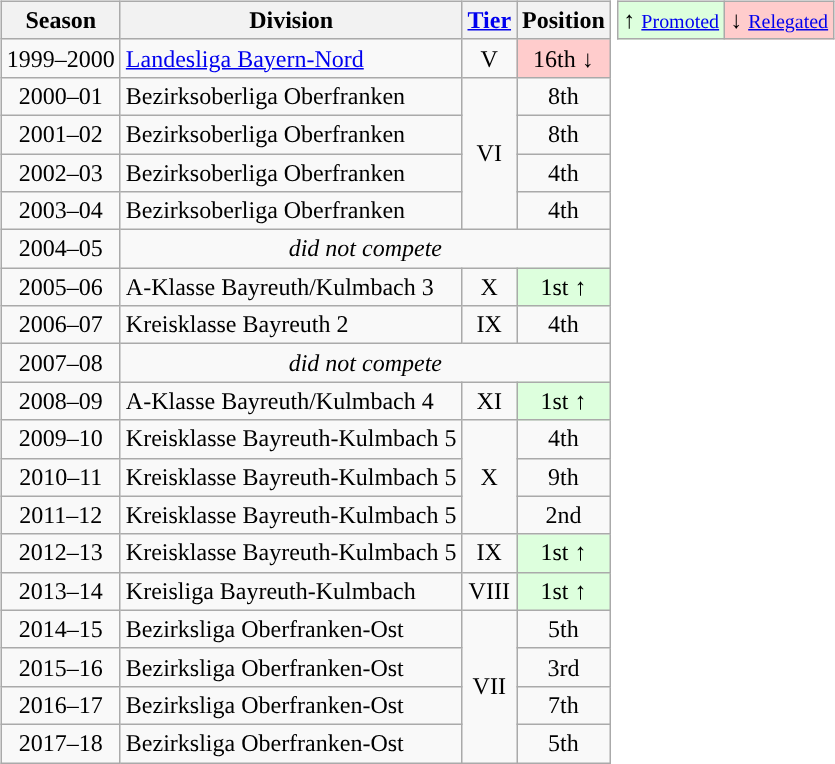<table>
<tr>
<td><br><table class="wikitable" style="margin: 0; text-align: center;">
<tr>
<th>Season</th>
<th>Division</th>
<th><a href='#'>Tier</a></th>
<th>Position</th>
</tr>
<tr>
<td>1999–2000</td>
<td style='text-align: left;"'><a href='#'>Landesliga Bayern-Nord</a></td>
<td>V</td>
<td style="background:#FCC">16th ↓</td>
</tr>
<tr>
<td>2000–01</td>
<td style='text-align: left;"'>Bezirksoberliga Oberfranken</td>
<td rowspan="4">VI</td>
<td>8th</td>
</tr>
<tr>
<td>2001–02</td>
<td style='text-align: left;"'>Bezirksoberliga Oberfranken</td>
<td>8th</td>
</tr>
<tr>
<td>2002–03</td>
<td style='text-align: left;"'>Bezirksoberliga Oberfranken</td>
<td>4th</td>
</tr>
<tr>
<td>2003–04</td>
<td style='text-align: left;"'>Bezirksoberliga Oberfranken</td>
<td>4th</td>
</tr>
<tr>
<td>2004–05</td>
<td colspan="3"><em>did not compete</em></td>
</tr>
<tr>
<td>2005–06</td>
<td style='text-align: left;"'>A-Klasse Bayreuth/Kulmbach 3</td>
<td>X</td>
<td style="background:#DFD">1st ↑</td>
</tr>
<tr>
<td>2006–07</td>
<td style='text-align: left;"'>Kreisklasse Bayreuth 2</td>
<td>IX</td>
<td>4th</td>
</tr>
<tr>
<td>2007–08</td>
<td colspan="3"><em>did not compete</em></td>
</tr>
<tr>
<td>2008–09</td>
<td style='text-align: left;"'>A-Klasse Bayreuth/Kulmbach 4</td>
<td>XI</td>
<td style="background:#DFD">1st ↑</td>
</tr>
<tr>
<td>2009–10</td>
<td style='text-align: left;"'>Kreisklasse Bayreuth-Kulmbach 5</td>
<td rowspan=3>X</td>
<td>4th</td>
</tr>
<tr>
<td>2010–11</td>
<td style='text-align: left;"'>Kreisklasse Bayreuth-Kulmbach 5</td>
<td>9th</td>
</tr>
<tr>
<td>2011–12</td>
<td style='text-align: left;"'>Kreisklasse Bayreuth-Kulmbach 5</td>
<td>2nd</td>
</tr>
<tr>
<td>2012–13</td>
<td style='text-align: left;"'>Kreisklasse Bayreuth-Kulmbach 5</td>
<td>IX</td>
<td style="background:#DFD">1st ↑</td>
</tr>
<tr>
<td>2013–14</td>
<td style='text-align: left;"'>Kreisliga Bayreuth-Kulmbach</td>
<td>VIII</td>
<td style="background:#DFD">1st ↑</td>
</tr>
<tr>
<td>2014–15</td>
<td style='text-align: left;"'>Bezirksliga Oberfranken-Ost</td>
<td rowspan=4>VII</td>
<td>5th</td>
</tr>
<tr>
<td>2015–16</td>
<td style='text-align: left;"'>Bezirksliga Oberfranken-Ost</td>
<td>3rd</td>
</tr>
<tr>
<td>2016–17</td>
<td style='text-align: left;"'>Bezirksliga Oberfranken-Ost</td>
<td>7th</td>
</tr>
<tr>
<td>2017–18</td>
<td style='text-align: left;"'>Bezirksliga Oberfranken-Ost</td>
<td>5th</td>
</tr>
</table>
</td>
<td valign="top"><br><table class="wikitable" style="margin: 0; text-align: center;">
<tr>
<td style="background:#DFD">↑ <small><a href='#'>Promoted</a></small></td>
<td style="background:#FCC">↓ <small><a href='#'>Relegated</a></small></td>
</tr>
</table>
</td>
</tr>
</table>
